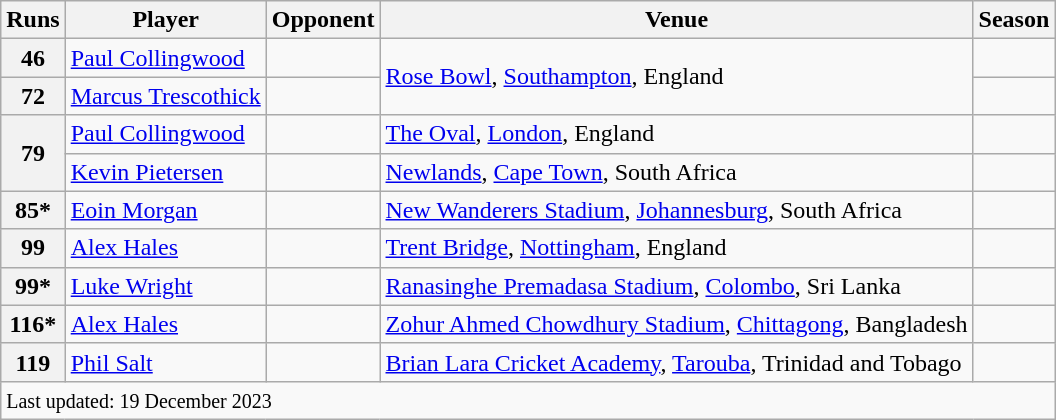<table class="wikitable plainrowheaders">
<tr>
<th scope=col>Runs</th>
<th scope=col>Player</th>
<th scope=col>Opponent</th>
<th scope=col>Venue</th>
<th scope=col>Season</th>
</tr>
<tr>
<th scope=row style=text-align:center;>46</th>
<td><a href='#'>Paul Collingwood</a></td>
<td></td>
<td rowspan=2><a href='#'>Rose Bowl</a>, <a href='#'>Southampton</a>, England</td>
<td></td>
</tr>
<tr>
<th scope=row style=text-align:center;>72</th>
<td><a href='#'>Marcus Trescothick</a></td>
<td></td>
<td></td>
</tr>
<tr>
<th scope=row style=text-align:center; rowspan=2>79</th>
<td><a href='#'>Paul Collingwood</a></td>
<td></td>
<td><a href='#'>The Oval</a>, <a href='#'>London</a>, England</td>
<td></td>
</tr>
<tr>
<td><a href='#'>Kevin Pietersen</a></td>
<td></td>
<td><a href='#'>Newlands</a>, <a href='#'>Cape Town</a>, South Africa</td>
<td> </td>
</tr>
<tr>
<th scope=row style=text-align:center;>85*</th>
<td><a href='#'>Eoin Morgan</a></td>
<td></td>
<td><a href='#'>New Wanderers Stadium</a>, <a href='#'>Johannesburg</a>, South Africa</td>
<td></td>
</tr>
<tr>
<th scope=row style=text-align:center;>99</th>
<td><a href='#'>Alex Hales</a></td>
<td></td>
<td><a href='#'>Trent Bridge</a>, <a href='#'>Nottingham</a>, England</td>
<td></td>
</tr>
<tr>
<th scope=row style=text-align:center;>99*</th>
<td><a href='#'>Luke Wright</a></td>
<td></td>
<td><a href='#'>Ranasinghe Premadasa Stadium</a>, <a href='#'>Colombo</a>, Sri Lanka</td>
<td> </td>
</tr>
<tr>
<th scope=row style=text-align:center;>116*</th>
<td><a href='#'>Alex Hales</a></td>
<td></td>
<td><a href='#'>Zohur Ahmed Chowdhury Stadium</a>, <a href='#'>Chittagong</a>, Bangladesh</td>
<td> </td>
</tr>
<tr>
<th scope=row style=text-align:center;>119</th>
<td><a href='#'>Phil Salt</a></td>
<td></td>
<td><a href='#'>Brian Lara Cricket Academy</a>, <a href='#'>Tarouba</a>, Trinidad and Tobago</td>
<td></td>
</tr>
<tr>
<td colspan=5><small>Last updated: 19 December 2023</small></td>
</tr>
</table>
